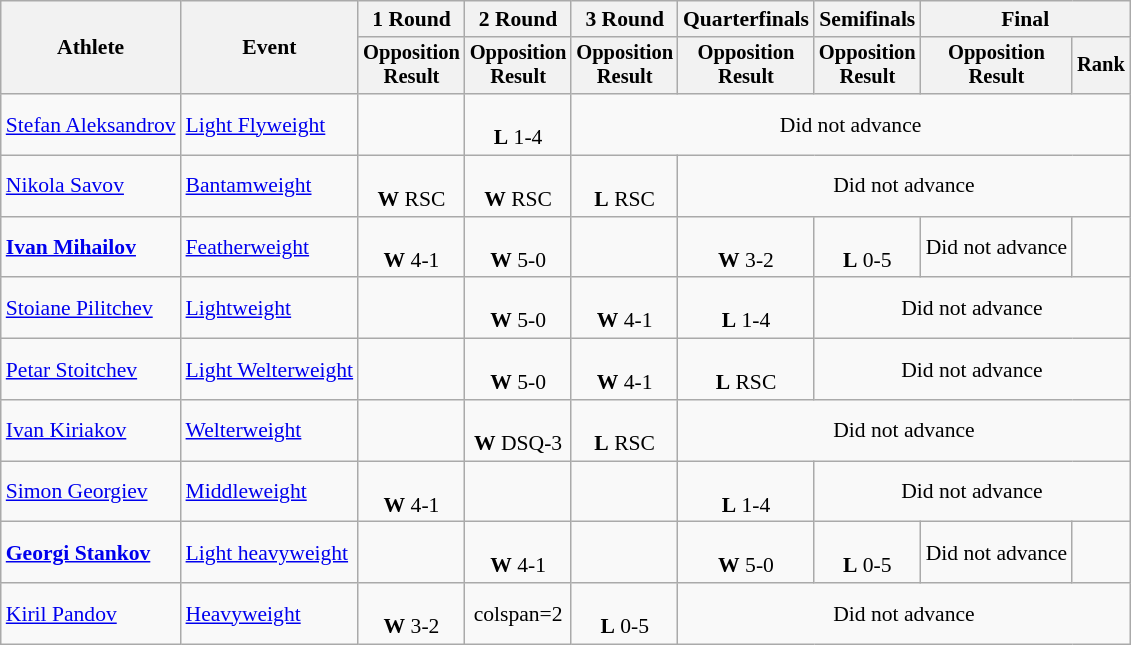<table class="wikitable" style="font-size:90%">
<tr>
<th rowspan="2">Athlete</th>
<th rowspan="2">Event</th>
<th>1 Round</th>
<th>2 Round</th>
<th>3 Round</th>
<th>Quarterfinals</th>
<th>Semifinals</th>
<th colspan=2>Final</th>
</tr>
<tr style="font-size:95%">
<th>Opposition<br>Result</th>
<th>Opposition<br>Result</th>
<th>Opposition<br>Result</th>
<th>Opposition<br>Result</th>
<th>Opposition<br>Result</th>
<th>Opposition<br>Result</th>
<th>Rank</th>
</tr>
<tr align=center>
<td align=left><a href='#'>Stefan Aleksandrov</a></td>
<td align=left><a href='#'>Light Flyweight</a></td>
<td></td>
<td><br><strong>L</strong> 1-4</td>
<td colspan=5>Did not advance</td>
</tr>
<tr align=center>
<td align=left><a href='#'>Nikola Savov</a></td>
<td align=left><a href='#'>Bantamweight</a></td>
<td><br><strong>W</strong> RSC</td>
<td><br><strong>W</strong> RSC</td>
<td><br><strong>L</strong> RSC</td>
<td colspan=4>Did not advance</td>
</tr>
<tr align=center>
<td align=left><strong><a href='#'>Ivan Mihailov</a></strong></td>
<td align=left><a href='#'>Featherweight</a></td>
<td><br><strong>W</strong> 4-1</td>
<td><br><strong>W</strong> 5-0</td>
<td></td>
<td><br><strong>W</strong> 3-2</td>
<td><br><strong>L</strong> 0-5</td>
<td colspan=1>Did not advance</td>
<td></td>
</tr>
<tr align=center>
<td align=left><a href='#'>Stoiane Pilitchev</a></td>
<td align=left><a href='#'>Lightweight</a></td>
<td></td>
<td><br><strong>W</strong> 5-0</td>
<td><br><strong>W</strong> 4-1</td>
<td><br><strong>L</strong> 1-4</td>
<td colspan=5>Did not advance</td>
</tr>
<tr align=center>
<td align=left><a href='#'>Petar Stoitchev</a></td>
<td align=left><a href='#'>Light Welterweight</a></td>
<td></td>
<td><br><strong>W</strong> 5-0</td>
<td><br><strong>W</strong> 4-1</td>
<td><br><strong>L</strong> RSC</td>
<td colspan=5>Did not advance</td>
</tr>
<tr align=center>
<td align=left><a href='#'>Ivan Kiriakov</a></td>
<td align=left><a href='#'>Welterweight</a></td>
<td></td>
<td><br><strong>W</strong> DSQ-3</td>
<td><br><strong>L</strong> RSC</td>
<td colspan=5>Did not advance</td>
</tr>
<tr align=center>
<td align=left><a href='#'>Simon Georgiev</a></td>
<td align=left><a href='#'>Middleweight</a></td>
<td><br><strong>W</strong> 4-1</td>
<td></td>
<td></td>
<td><br><strong>L</strong> 1-4</td>
<td colspan=6>Did not advance</td>
</tr>
<tr align=center>
<td align=left><strong><a href='#'>Georgi Stankov</a></strong></td>
<td align=left><a href='#'>Light heavyweight</a></td>
<td></td>
<td><br><strong>W</strong> 4-1</td>
<td></td>
<td><br><strong>W</strong> 5-0</td>
<td><br><strong>L</strong> 0-5</td>
<td colspan=1>Did not advance</td>
<td></td>
</tr>
<tr align=center>
<td align=left><a href='#'>Kiril Pandov</a></td>
<td align=left><a href='#'>Heavyweight</a></td>
<td><br><strong>W</strong> 3-2</td>
<td>colspan=2 </td>
<td><br><strong>L</strong> 0-5</td>
<td colspan=6>Did not advance</td>
</tr>
</table>
